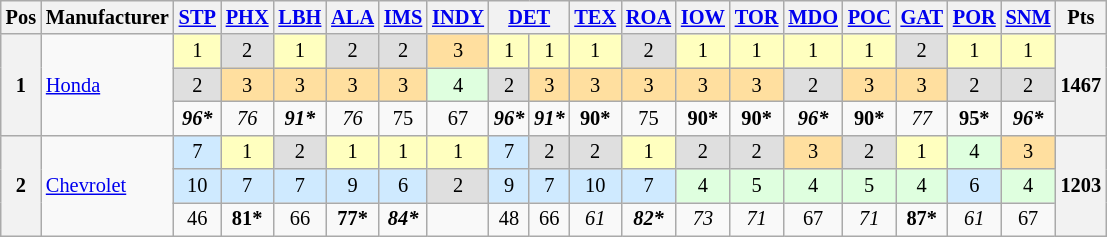<table class="wikitable" style="font-size: 85%; text-align:center">
<tr valign=top>
<th>Pos</th>
<th>Manufacturer</th>
<th><a href='#'>STP</a></th>
<th><a href='#'>PHX</a></th>
<th><a href='#'>LBH</a></th>
<th><a href='#'>ALA</a></th>
<th><a href='#'>IMS</a></th>
<th><a href='#'>INDY</a></th>
<th colspan=2><a href='#'>DET</a></th>
<th><a href='#'>TEX</a></th>
<th><a href='#'>ROA</a></th>
<th><a href='#'>IOW</a></th>
<th><a href='#'>TOR</a></th>
<th><a href='#'>MDO</a></th>
<th><a href='#'>POC</a></th>
<th><a href='#'>GAT</a></th>
<th><a href='#'>POR</a></th>
<th><a href='#'>SNM</a></th>
<th>Pts</th>
</tr>
<tr>
<th rowspan=3>1</th>
<td rowspan=3 align="left"><a href='#'>Honda</a></td>
<td style="background:#FFFFBF">1</td>
<td style="background:#DFDFDF">2</td>
<td style="background:#FFFFBF">1</td>
<td style="background:#DFDFDF">2</td>
<td style="background:#DFDFDF">2</td>
<td style="background:#FFDF9F">3</td>
<td style="background:#FFFFBF">1</td>
<td style="background:#FFFFBF">1</td>
<td style="background:#FFFFBF">1</td>
<td style="background:#DFDFDF">2</td>
<td style="background:#FFFFBF">1</td>
<td style="background:#FFFFBF">1</td>
<td style="background:#FFFFBF">1</td>
<td style="background:#FFFFBF">1</td>
<td style="background:#DFDFDF">2</td>
<td style="background:#FFFFBF">1</td>
<td style="background:#FFFFBF">1</td>
<th rowspan=3>1467</th>
</tr>
<tr>
<td style="background:#DFDFDF">2</td>
<td style="background:#FFDF9F">3</td>
<td style="background:#FFDF9F">3</td>
<td style="background:#FFDF9F">3</td>
<td style="background:#FFDF9F">3</td>
<td style="background:#DFFFDF">4</td>
<td style="background:#DFDFDF">2</td>
<td style="background:#FFDF9F">3</td>
<td style="background:#FFDF9F">3</td>
<td style="background:#FFDF9F">3</td>
<td style="background:#FFDF9F">3</td>
<td style="background:#FFDF9F">3</td>
<td style="background:#DFDFDF">2</td>
<td style="background:#FFDF9F">3</td>
<td style="background:#FFDF9F">3</td>
<td style="background:#DFDFDF">2</td>
<td style="background:#DFDFDF">2</td>
</tr>
<tr>
<td><strong><em>96*</em></strong></td>
<td><em>76</em></td>
<td><strong><em>91*</em></strong></td>
<td><em>76</em></td>
<td>75</td>
<td>67</td>
<td><strong><em>96*</em></strong></td>
<td><strong><em>91*</em></strong></td>
<td><strong>90*</strong></td>
<td>75</td>
<td><strong>90*</strong></td>
<td><strong>90*</strong></td>
<td><strong><em>96*</em></strong></td>
<td><strong>90*</strong></td>
<td><em>77</em></td>
<td><strong>95*</strong></td>
<td><strong><em>96*</em></strong></td>
</tr>
<tr>
<th rowspan=3>2</th>
<td rowspan=3 align="left"><a href='#'>Chevrolet</a></td>
<td style="background:#CFEAFF">7</td>
<td style="background:#FFFFBF">1</td>
<td style="background:#DFDFDF">2</td>
<td style="background:#FFFFBF">1</td>
<td style="background:#FFFFBF">1</td>
<td style="background:#FFFFBF">1</td>
<td style="background:#CFEAFF">7</td>
<td style="background:#DFDFDF">2</td>
<td style="background:#DFDFDF">2</td>
<td style="background:#FFFFBF">1</td>
<td style="background:#DFDFDF">2</td>
<td style="background:#DFDFDF">2</td>
<td style="background:#FFDF9F">3</td>
<td style="background:#DFDFDF">2</td>
<td style="background:#FFFFBF">1</td>
<td style="background:#DFFFDF">4</td>
<td style="background:#FFDF9F">3</td>
<th rowspan=3>1203</th>
</tr>
<tr>
<td style="background:#CFEAFF">10</td>
<td style="background:#CFEAFF">7</td>
<td style="background:#CFEAFF">7</td>
<td style="background:#CFEAFF">9</td>
<td style="background:#CFEAFF">6</td>
<td style="background:#DFDFDF">2</td>
<td style="background:#CFEAFF">9</td>
<td style="background:#CFEAFF">7</td>
<td style="background:#CFEAFF">10</td>
<td style="background:#CFEAFF">7</td>
<td style="background:#DFFFDF">4</td>
<td style="background:#DFFFDF">5</td>
<td style="background:#DFFFDF">4</td>
<td style="background:#DFFFDF">5</td>
<td style="background:#DFFFDF">4</td>
<td style="background:#CFEAFF">6</td>
<td style="background:#DFFFDF">4</td>
</tr>
<tr>
<td>46</td>
<td><strong>81*</strong></td>
<td>66</td>
<td><strong>77*</strong></td>
<td><strong><em>84*</em></strong></td>
<td><strong><em></em></strong></td>
<td>48</td>
<td>66</td>
<td><em>61</em></td>
<td><strong><em>82*</em></strong></td>
<td><em>73</em></td>
<td><em>71</em></td>
<td>67</td>
<td><em>71</em></td>
<td><strong>87*</strong></td>
<td><em>61</em></td>
<td>67</td>
</tr>
</table>
